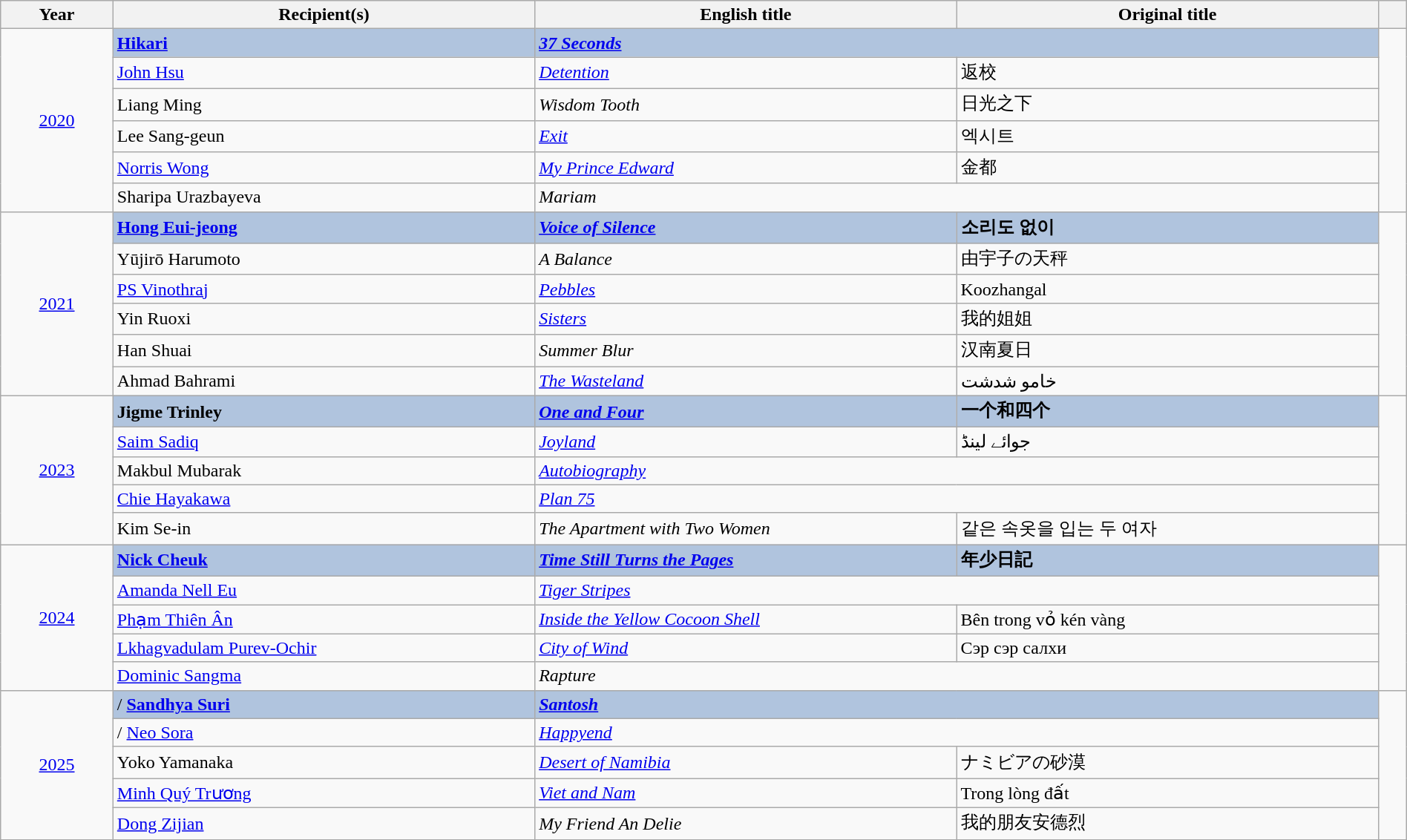<table class="wikitable" width="100%" cellpadding="5">
<tr>
<th width="8%">Year</th>
<th width="30%">Recipient(s)</th>
<th width="30%">English title</th>
<th width="30%">Original title</th>
<th width="2%"></th>
</tr>
<tr>
<td rowspan="6" style="text-align:center;"><a href='#'>2020</a></td>
<td style="background:#B0C4DE;"> <strong><a href='#'>Hikari</a></strong></td>
<td colspan="2" style="background:#B0C4DE;"><strong><em><a href='#'>37 Seconds</a></em></strong></td>
<td rowspan="6"><br></td>
</tr>
<tr>
<td> <a href='#'>John Hsu</a></td>
<td><em><a href='#'>Detention</a></em></td>
<td>返校</td>
</tr>
<tr>
<td> Liang Ming</td>
<td><em>Wisdom Tooth</em></td>
<td>日光之下</td>
</tr>
<tr>
<td> Lee Sang-geun</td>
<td><em><a href='#'>Exit</a></em></td>
<td>엑시트</td>
</tr>
<tr>
<td> <a href='#'>Norris Wong</a></td>
<td><em><a href='#'>My Prince Edward</a></em></td>
<td>金都</td>
</tr>
<tr>
<td> Sharipa Urazbayeva</td>
<td colspan="2"><em>Mariam</em></td>
</tr>
<tr>
<td rowspan="6" style="text-align:center;"><a href='#'>2021</a></td>
<td style="background:#B0C4DE;"> <strong><a href='#'>Hong Eui-jeong</a></strong></td>
<td style="background:#B0C4DE;"><strong><em><a href='#'>Voice of Silence</a></em></strong></td>
<td style="background:#B0C4DE;"><strong>소리도 없이</strong></td>
<td rowspan="6"><br></td>
</tr>
<tr>
<td> Yūjirō Harumoto</td>
<td><em>A Balance</em></td>
<td>由宇子の天秤</td>
</tr>
<tr>
<td> <a href='#'>PS Vinothraj</a></td>
<td><em><a href='#'>Pebbles</a></em></td>
<td>Koozhangal</td>
</tr>
<tr>
<td> Yin Ruoxi</td>
<td><em><a href='#'>Sisters</a></em></td>
<td>我的姐姐</td>
</tr>
<tr>
<td> Han Shuai</td>
<td><em>Summer Blur</em></td>
<td>汉南夏日</td>
</tr>
<tr>
<td> Ahmad Bahrami</td>
<td><em><a href='#'>The Wasteland</a></em></td>
<td>خامو شدشت</td>
</tr>
<tr>
<td rowspan="5" style="text-align:center;"><a href='#'>2023</a></td>
<td style="background:#B0C4DE;"> <strong>Jigme Trinley</strong></td>
<td style="background:#B0C4DE;"><strong><em><a href='#'>One and Four</a></em></strong></td>
<td style="background:#B0C4DE;"><strong>一个和四个</strong></td>
<td rowspan="5"><br></td>
</tr>
<tr>
<td> <a href='#'>Saim Sadiq</a></td>
<td><em><a href='#'>Joyland</a></em></td>
<td>جوائے لینڈ</td>
</tr>
<tr>
<td> Makbul Mubarak</td>
<td colspan="2"><em><a href='#'>Autobiography</a></em></td>
</tr>
<tr>
<td> <a href='#'>Chie Hayakawa</a></td>
<td colspan="2"><em><a href='#'>Plan 75</a></em></td>
</tr>
<tr>
<td> Kim Se-in</td>
<td><em>The Apartment with Two Women</em></td>
<td>같은 속옷을 입는 두 여자</td>
</tr>
<tr>
<td rowspan="5" style="text-align:center;"><a href='#'>2024</a></td>
<td style="background:#B0C4DE;"> <strong><a href='#'>Nick Cheuk</a></strong></td>
<td style="background:#B0C4DE;"><strong><em><a href='#'>Time Still Turns the Pages</a></em></strong></td>
<td style="background:#B0C4DE;"><strong>年少日記</strong></td>
<td rowspan="5"></td>
</tr>
<tr>
<td> <a href='#'>Amanda Nell Eu</a></td>
<td colspan="2"><em><a href='#'>Tiger Stripes</a></em></td>
</tr>
<tr>
<td> <a href='#'>Phạm Thiên Ân</a></td>
<td><em><a href='#'>Inside the Yellow Cocoon Shell</a></em></td>
<td>Bên trong vỏ kén vàng</td>
</tr>
<tr>
<td> <a href='#'>Lkhagvadulam Purev-Ochir</a></td>
<td><em><a href='#'>City of Wind</a></em></td>
<td>Сэр сэр салхи</td>
</tr>
<tr>
<td> <a href='#'>Dominic Sangma</a></td>
<td colspan="2"><em>Rapture</em></td>
</tr>
<tr>
<td rowspan="5" style="text-align:center;"><a href='#'>2025</a></td>
<td style="background:#B0C4DE;">/ <strong><a href='#'>Sandhya Suri</a></strong></td>
<td colspan="2" style="background:#B0C4DE;"><strong><em><a href='#'>Santosh</a></em></strong></td>
<td rowspan="5"></td>
</tr>
<tr>
<td>/ <a href='#'>Neo Sora</a></td>
<td colspan="2"><em><a href='#'>Happyend</a></em></td>
</tr>
<tr>
<td> Yoko Yamanaka</td>
<td><em><a href='#'>Desert of Namibia</a></em></td>
<td>ナミビアの砂漠</td>
</tr>
<tr>
<td> <a href='#'>Minh Quý Trương</a></td>
<td><em><a href='#'>Viet and Nam</a></em></td>
<td>Trong lòng đất</td>
</tr>
<tr>
<td> <a href='#'>Dong Zijian</a></td>
<td><em>My Friend An Delie</em></td>
<td>我的朋友安德烈</td>
</tr>
<tr>
</tr>
</table>
